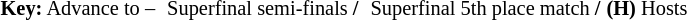<table style="font-size: 85%;">
<tr>
<td height=5></td>
</tr>
<tr>
<td><strong>Key:</strong> Advance to –</td>
<td></td>
<td>Superfinal semi-finals <strong>/</strong></td>
<td></td>
<td>Superfinal 5th place match <strong>/</strong></td>
<td><strong>(H)</strong> Hosts</td>
</tr>
</table>
